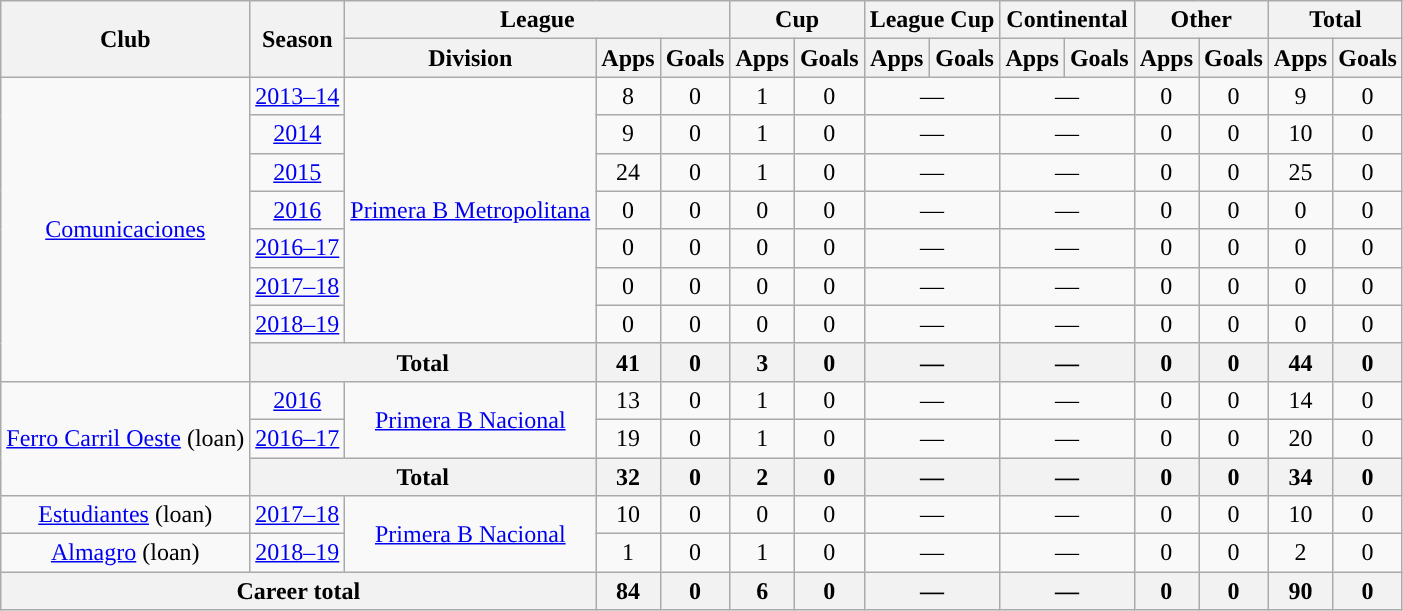<table class="wikitable" style="text-align:center">
<tr>
<th rowspan="2">Club</th>
<th rowspan="2">Season</th>
<th colspan="3">League</th>
<th colspan="2">Cup</th>
<th colspan="2">League Cup</th>
<th colspan="2">Continental</th>
<th colspan="2">Other</th>
<th colspan="2">Total</th>
</tr>
<tr>
<th>Division</th>
<th>Apps</th>
<th>Goals</th>
<th>Apps</th>
<th>Goals</th>
<th>Apps</th>
<th>Goals</th>
<th>Apps</th>
<th>Goals</th>
<th>Apps</th>
<th>Goals</th>
<th>Apps</th>
<th>Goals</th>
</tr>
<tr>
<td rowspan="8"><a href='#'>Comunicaciones</a></td>
<td><a href='#'>2013–14</a></td>
<td rowspan="7"><a href='#'>Primera B Metropolitana</a></td>
<td>8</td>
<td>0</td>
<td>1</td>
<td>0</td>
<td colspan="2">—</td>
<td colspan="2">—</td>
<td>0</td>
<td>0</td>
<td>9</td>
<td>0</td>
</tr>
<tr>
<td><a href='#'>2014</a></td>
<td>9</td>
<td>0</td>
<td>1</td>
<td>0</td>
<td colspan="2">—</td>
<td colspan="2">—</td>
<td>0</td>
<td>0</td>
<td>10</td>
<td>0</td>
</tr>
<tr>
<td><a href='#'>2015</a></td>
<td>24</td>
<td>0</td>
<td>1</td>
<td>0</td>
<td colspan="2">—</td>
<td colspan="2">—</td>
<td>0</td>
<td>0</td>
<td>25</td>
<td>0</td>
</tr>
<tr>
<td><a href='#'>2016</a></td>
<td>0</td>
<td>0</td>
<td>0</td>
<td>0</td>
<td colspan="2">—</td>
<td colspan="2">—</td>
<td>0</td>
<td>0</td>
<td>0</td>
<td>0</td>
</tr>
<tr>
<td><a href='#'>2016–17</a></td>
<td>0</td>
<td>0</td>
<td>0</td>
<td>0</td>
<td colspan="2">—</td>
<td colspan="2">—</td>
<td>0</td>
<td>0</td>
<td>0</td>
<td>0</td>
</tr>
<tr>
<td><a href='#'>2017–18</a></td>
<td>0</td>
<td>0</td>
<td>0</td>
<td>0</td>
<td colspan="2">—</td>
<td colspan="2">—</td>
<td>0</td>
<td>0</td>
<td>0</td>
<td>0</td>
</tr>
<tr>
<td><a href='#'>2018–19</a></td>
<td>0</td>
<td>0</td>
<td>0</td>
<td>0</td>
<td colspan="2">—</td>
<td colspan="2">—</td>
<td>0</td>
<td>0</td>
<td>0</td>
<td>0</td>
</tr>
<tr>
<th colspan="2">Total</th>
<th>41</th>
<th>0</th>
<th>3</th>
<th>0</th>
<th colspan="2">—</th>
<th colspan="2">—</th>
<th>0</th>
<th>0</th>
<th>44</th>
<th>0</th>
</tr>
<tr>
<td rowspan="3"><a href='#'>Ferro Carril Oeste</a> (loan)</td>
<td><a href='#'>2016</a></td>
<td rowspan="2"><a href='#'>Primera B Nacional</a></td>
<td>13</td>
<td>0</td>
<td>1</td>
<td>0</td>
<td colspan="2">—</td>
<td colspan="2">—</td>
<td>0</td>
<td>0</td>
<td>14</td>
<td>0</td>
</tr>
<tr>
<td><a href='#'>2016–17</a></td>
<td>19</td>
<td>0</td>
<td>1</td>
<td>0</td>
<td colspan="2">—</td>
<td colspan="2">—</td>
<td>0</td>
<td>0</td>
<td>20</td>
<td>0</td>
</tr>
<tr>
<th colspan="2">Total</th>
<th>32</th>
<th>0</th>
<th>2</th>
<th>0</th>
<th colspan="2">—</th>
<th colspan="2">—</th>
<th>0</th>
<th>0</th>
<th>34</th>
<th>0</th>
</tr>
<tr>
<td rowspan="1"><a href='#'>Estudiantes</a> (loan)</td>
<td><a href='#'>2017–18</a></td>
<td rowspan="2"><a href='#'>Primera B Nacional</a></td>
<td>10</td>
<td>0</td>
<td>0</td>
<td>0</td>
<td colspan="2">—</td>
<td colspan="2">—</td>
<td>0</td>
<td>0</td>
<td>10</td>
<td>0</td>
</tr>
<tr>
<td rowspan="1"><a href='#'>Almagro</a> (loan)</td>
<td><a href='#'>2018–19</a></td>
<td>1</td>
<td>0</td>
<td>1</td>
<td>0</td>
<td colspan="2">—</td>
<td colspan="2">—</td>
<td>0</td>
<td>0</td>
<td>2</td>
<td>0</td>
</tr>
<tr>
<th colspan="3">Career total</th>
<th>84</th>
<th>0</th>
<th>6</th>
<th>0</th>
<th colspan="2">—</th>
<th colspan="2">—</th>
<th>0</th>
<th>0</th>
<th>90</th>
<th>0</th>
</tr>
</table>
